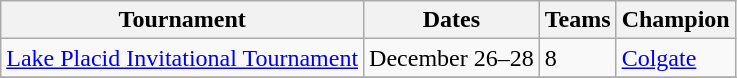<table class="wikitable">
<tr>
<th>Tournament</th>
<th>Dates</th>
<th>Teams</th>
<th>Champion</th>
</tr>
<tr>
<td><a href='#'>Lake Placid Invitational Tournament</a></td>
<td>December 26–28</td>
<td>8</td>
<td><a href='#'>Colgate</a></td>
</tr>
<tr>
</tr>
</table>
